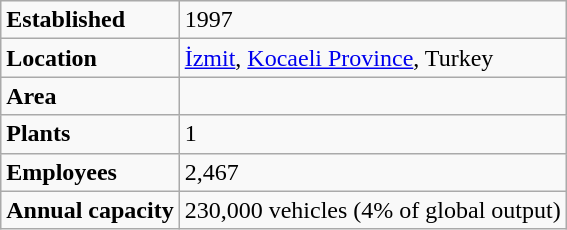<table class="wikitable">
<tr>
<td><strong>Established</strong></td>
<td>1997</td>
</tr>
<tr>
<td><strong>Location</strong></td>
<td><a href='#'>İzmit</a>, <a href='#'>Kocaeli Province</a>, Turkey</td>
</tr>
<tr>
<td><strong>Area</strong></td>
<td></td>
</tr>
<tr>
<td><strong>Plants</strong></td>
<td>1</td>
</tr>
<tr>
<td><strong>Employees</strong></td>
<td>2,467</td>
</tr>
<tr>
<td><strong>Annual capacity</strong></td>
<td>230,000 vehicles (4% of global output)</td>
</tr>
</table>
